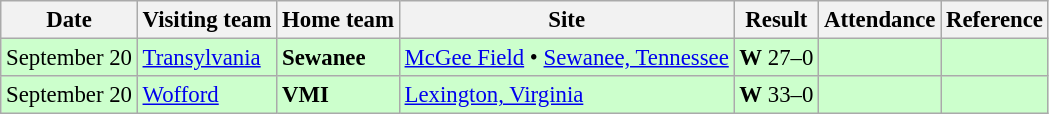<table class="wikitable" style="font-size:95%;">
<tr>
<th>Date</th>
<th>Visiting team</th>
<th>Home team</th>
<th>Site</th>
<th>Result</th>
<th>Attendance</th>
<th class="unsortable">Reference</th>
</tr>
<tr bgcolor=ccffcc>
<td>September 20</td>
<td><a href='#'>Transylvania</a></td>
<td><strong>Sewanee</strong></td>
<td><a href='#'>McGee Field</a> • <a href='#'>Sewanee, Tennessee</a></td>
<td><strong>W</strong>  27–0</td>
<td></td>
<td></td>
</tr>
<tr bgcolor=ccffcc>
<td>September 20</td>
<td><a href='#'>Wofford</a></td>
<td><strong>VMI</strong></td>
<td><a href='#'>Lexington, Virginia</a></td>
<td><strong>W</strong> 33–0</td>
<td></td>
<td></td>
</tr>
</table>
